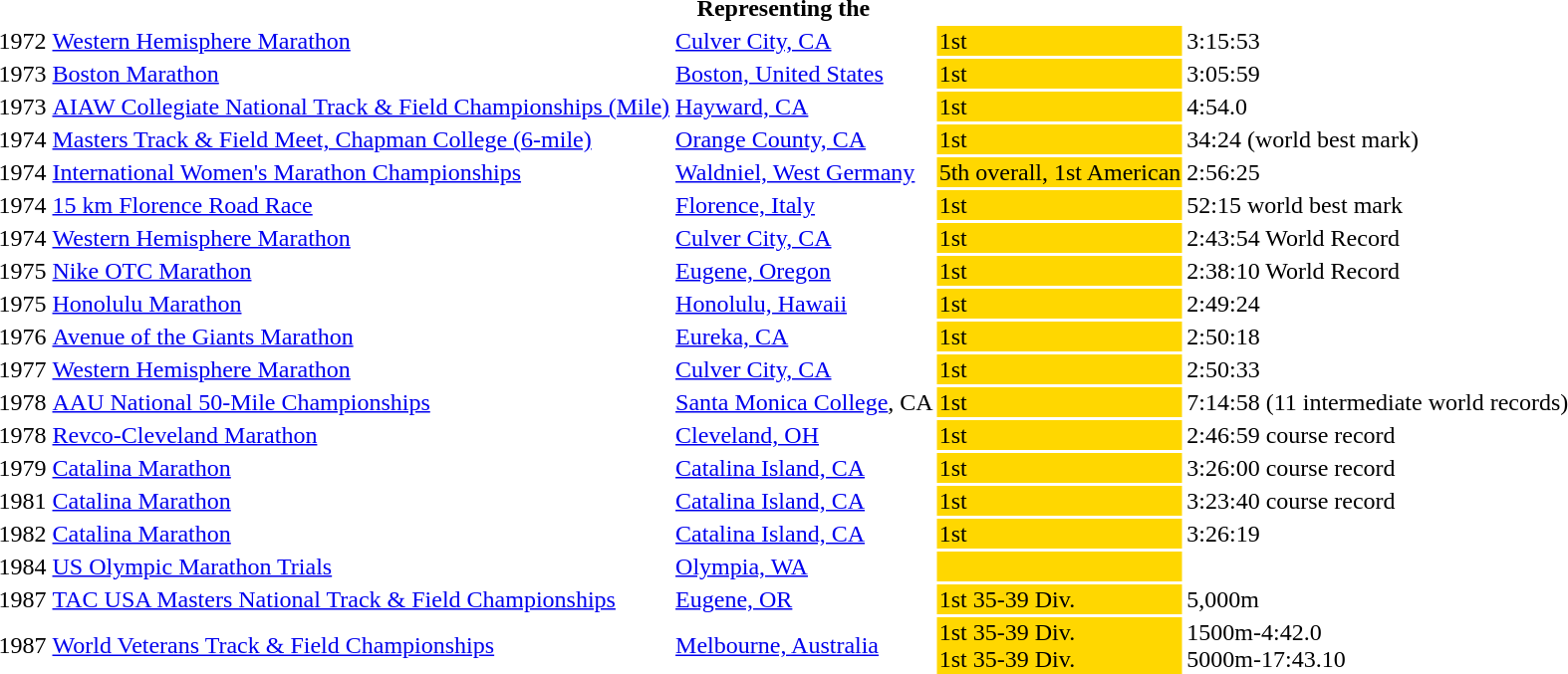<table>
<tr>
<th colspan="5">Representing the </th>
</tr>
<tr>
<td>1972</td>
<td><a href='#'>Western Hemisphere Marathon</a></td>
<td><a href='#'>Culver City, CA</a></td>
<td bgcolor="gold">1st</td>
<td>3:15:53</td>
</tr>
<tr>
<td>1973</td>
<td><a href='#'>Boston Marathon</a></td>
<td><a href='#'>Boston, United States</a></td>
<td bgcolor="gold">1st</td>
<td>3:05:59</td>
</tr>
<tr>
<td>1973</td>
<td><a href='#'>AIAW Collegiate National Track & Field Championships (Mile)</a></td>
<td><a href='#'>Hayward, CA</a></td>
<td bgcolor="gold">1st</td>
<td>4:54.0</td>
</tr>
<tr>
<td>1974</td>
<td><a href='#'>Masters Track & Field Meet, Chapman College (6-mile)</a></td>
<td><a href='#'>Orange County, CA</a></td>
<td bgcolor="gold">1st</td>
<td>34:24 (world best mark)</td>
</tr>
<tr>
<td>1974</td>
<td><a href='#'>International Women's Marathon Championships</a></td>
<td><a href='#'>Waldniel, West Germany</a></td>
<td bgcolor="gold">5th overall, 1st American</td>
<td>2:56:25</td>
</tr>
<tr>
<td>1974</td>
<td><a href='#'>15 km Florence Road Race</a></td>
<td><a href='#'>Florence, Italy</a></td>
<td bgcolor="gold">1st</td>
<td>52:15 world best mark</td>
</tr>
<tr>
<td>1974</td>
<td><a href='#'>Western Hemisphere Marathon</a></td>
<td><a href='#'>Culver City, CA</a></td>
<td bgcolor="gold">1st</td>
<td>2:43:54 World Record</td>
</tr>
<tr>
<td>1975</td>
<td><a href='#'>Nike OTC Marathon</a></td>
<td><a href='#'>Eugene, Oregon</a></td>
<td bgcolor="gold">1st</td>
<td>2:38:10 World Record</td>
</tr>
<tr>
<td>1975</td>
<td><a href='#'>Honolulu Marathon</a></td>
<td><a href='#'>Honolulu, Hawaii</a></td>
<td bgcolor="gold">1st</td>
<td>2:49:24</td>
</tr>
<tr>
<td>1976</td>
<td><a href='#'>Avenue of the Giants Marathon</a></td>
<td><a href='#'>Eureka, CA</a></td>
<td bgcolor="gold">1st</td>
<td>2:50:18</td>
</tr>
<tr>
<td>1977</td>
<td><a href='#'>Western Hemisphere Marathon</a></td>
<td><a href='#'>Culver City, CA</a></td>
<td bgcolor="gold">1st</td>
<td>2:50:33</td>
</tr>
<tr>
<td>1978</td>
<td><a href='#'>AAU National 50-Mile Championships</a></td>
<td><a href='#'>Santa Monica College</a>, CA</td>
<td bgcolor="gold">1st</td>
<td>7:14:58  (11 intermediate world records)</td>
</tr>
<tr>
<td>1978</td>
<td><a href='#'>Revco-Cleveland Marathon</a></td>
<td><a href='#'>Cleveland, OH</a></td>
<td bgcolor="gold">1st</td>
<td>2:46:59 course record</td>
</tr>
<tr>
<td>1979</td>
<td><a href='#'>Catalina Marathon</a></td>
<td><a href='#'>Catalina Island, CA</a></td>
<td bgcolor="gold">1st</td>
<td>3:26:00 course record</td>
</tr>
<tr>
<td>1981</td>
<td><a href='#'>Catalina Marathon</a></td>
<td><a href='#'>Catalina Island, CA</a></td>
<td bgcolor="gold">1st</td>
<td>3:23:40 course record</td>
</tr>
<tr>
<td>1982</td>
<td><a href='#'>Catalina Marathon</a></td>
<td><a href='#'>Catalina Island, CA</a></td>
<td bgcolor="gold">1st</td>
<td>3:26:19</td>
</tr>
<tr>
<td>1984</td>
<td><a href='#'>US Olympic Marathon Trials</a></td>
<td><a href='#'>Olympia, WA</a></td>
<td bgcolor="gold"></td>
<td></td>
</tr>
<tr>
<td>1987</td>
<td><a href='#'>TAC USA Masters National Track & Field Championships</a></td>
<td><a href='#'>Eugene, OR</a></td>
<td bgcolor="gold">1st 35-39 Div.</td>
<td>5,000m</td>
</tr>
<tr>
<td>1987</td>
<td><a href='#'>World Veterans Track & Field Championships</a></td>
<td><a href='#'>Melbourne, Australia</a></td>
<td bgcolor="gold">1st 35-39 Div.<br>1st 35-39 Div.</td>
<td>1500m-4:42.0<br>5000m-17:43.10</td>
</tr>
<tr>
</tr>
</table>
